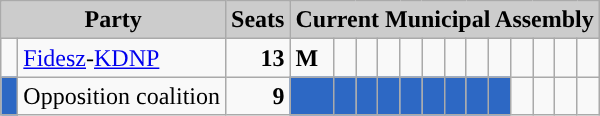<table class="wikitable">
<tr>
<th style="background:#ccc" colspan="2">Party</th>
<th style="background:#ccc">Seats</th>
<th style="background:#ccc" colspan="16">Current Municipal Assembly</th>
</tr>
<tr>
<td style="background-color: "> </td>
<td><a href='#'>Fidesz</a>-<a href='#'>KDNP</a></td>
<td style="text-align: right"><strong>13</strong></td>
<td style="background-color: "><span><strong>M</strong></span></td>
<td style="background-color: "> </td>
<td style="background-color: "> </td>
<td style="background-color: "> </td>
<td style="background-color: "> </td>
<td style="background-color: "> </td>
<td style="background-color: "> </td>
<td style="background-color: "> </td>
<td style="background-color: "> </td>
<td style="background-color: "> </td>
<td style="background-color: "> </td>
<td style="background-color: "> </td>
<td style="background-color: "> </td>
</tr>
<tr>
<td style="background-color: #2D68C4"> </td>
<td>Opposition coalition</td>
<td style="text-align: right"><strong>9</strong></td>
<td style="background-color: #2D68C4"> </td>
<td style="background-color: #2D68C4"> </td>
<td style="background-color: #2D68C4"> </td>
<td style="background-color: #2D68C4"> </td>
<td style="background-color: #2D68C4"> </td>
<td style="background-color: #2D68C4"> </td>
<td style="background-color: #2D68C4"> </td>
<td style="background-color: #2D68C4"> </td>
<td style="background-color: #2D68C4"> </td>
<td> </td>
<td> </td>
<td> </td>
<td> </td>
</tr>
</table>
